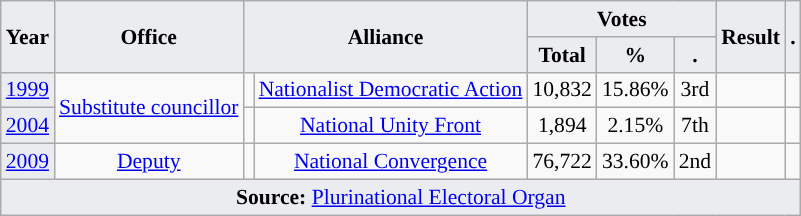<table class="wikitable" style="font-size:90%; text-align:center;">
<tr>
<th style="background-color:#EAECF0;" rowspan=2>Year</th>
<th style="background-color:#EAECF0;" rowspan=2>Office</th>
<th style="background-color:#EAECF0;" colspan=2 rowspan=2>Alliance</th>
<th style="background-color:#EAECF0;" colspan=3>Votes</th>
<th style="background-color:#EAECF0;" rowspan=2>Result</th>
<th style="background-color:#EAECF0;" rowspan=2>.</th>
</tr>
<tr>
<th style="background-color:#EAECF0;">Total</th>
<th style="background-color:#EAECF0;">%</th>
<th style="background-color:#EAECF0;">.</th>
</tr>
<tr>
<td style="background-color:#EAECF0;"><a href='#'>1999</a></td>
<td rowspan=2><a href='#'>Substitute councillor</a></td>
<td style="background-color:"></td>
<td><a href='#'>Nationalist Democratic Action</a></td>
<td>10,832</td>
<td>15.86%</td>
<td>3rd</td>
<td></td>
<td></td>
</tr>
<tr>
<td style="background-color:#EAECF0;"><a href='#'>2004</a></td>
<td style="background-color:"></td>
<td><a href='#'>National Unity Front</a></td>
<td>1,894</td>
<td>2.15%</td>
<td>7th</td>
<td></td>
<td></td>
</tr>
<tr>
<td style="background-color:#EAECF0;"><a href='#'>2009</a></td>
<td><a href='#'>Deputy</a></td>
<td style="background-color:"></td>
<td><a href='#'>National Convergence</a></td>
<td>76,722</td>
<td>33.60%</td>
<td>2nd</td>
<td></td>
<td></td>
</tr>
<tr>
<td style="background-color:#EAECF0;" colspan=9><strong>Source:</strong> <a href='#'>Plurinational Electoral Organ</a>  </td>
</tr>
</table>
